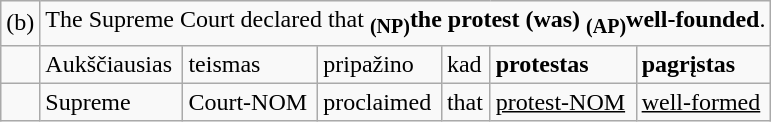<table class="wikitable">
<tr>
<td>(b)</td>
<td colspan="6">The Supreme Court declared that <strong><sub>(NP)</sub>the protest (was) <sub>(AP)</sub>well-founded</strong>.</td>
</tr>
<tr>
<td></td>
<td>Aukščiausias</td>
<td>teismas</td>
<td>pripažino</td>
<td>kad</td>
<td><strong>protestas</strong></td>
<td><strong>pagrįstas</strong></td>
</tr>
<tr>
<td></td>
<td>Supreme</td>
<td>Court-NOM</td>
<td>proclaimed</td>
<td>that</td>
<td><u>protest-NOM</u></td>
<td><u>well-formed</u></td>
</tr>
</table>
